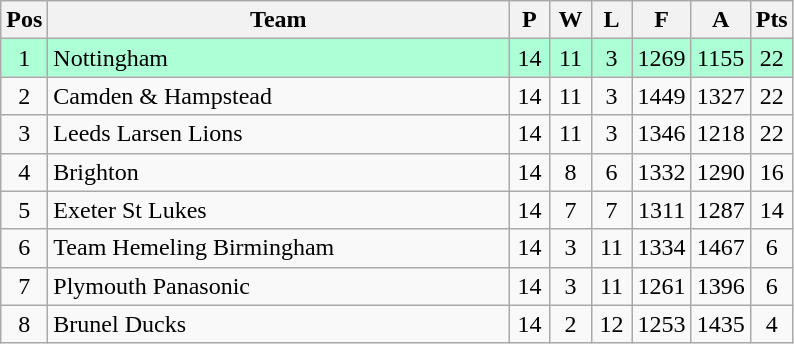<table class="wikitable" style="font-size: 100%">
<tr>
<th width=20>Pos</th>
<th width=300>Team</th>
<th width=20>P</th>
<th width=20>W</th>
<th width=20>L</th>
<th width=25>F</th>
<th width=25>A</th>
<th width=20>Pts</th>
</tr>
<tr align=center style="background: #ADFFD6;">
<td>1</td>
<td align="left">Nottingham</td>
<td>14</td>
<td>11</td>
<td>3</td>
<td>1269</td>
<td>1155</td>
<td>22</td>
</tr>
<tr align=center style="background: ;">
<td>2</td>
<td align="left">Camden & Hampstead</td>
<td>14</td>
<td>11</td>
<td>3</td>
<td>1449</td>
<td>1327</td>
<td>22</td>
</tr>
<tr align=center style="background: ;">
<td>3</td>
<td align="left">Leeds Larsen Lions</td>
<td>14</td>
<td>11</td>
<td>3</td>
<td>1346</td>
<td>1218</td>
<td>22</td>
</tr>
<tr align=center style="background: ;">
<td>4</td>
<td align="left">Brighton</td>
<td>14</td>
<td>8</td>
<td>6</td>
<td>1332</td>
<td>1290</td>
<td>16</td>
</tr>
<tr align=center>
<td>5</td>
<td align="left">Exeter St Lukes</td>
<td>14</td>
<td>7</td>
<td>7</td>
<td>1311</td>
<td>1287</td>
<td>14</td>
</tr>
<tr align=center>
<td>6</td>
<td align="left">Team Hemeling Birmingham</td>
<td>14</td>
<td>3</td>
<td>11</td>
<td>1334</td>
<td>1467</td>
<td>6</td>
</tr>
<tr align=center>
<td>7</td>
<td align="left">Plymouth Panasonic</td>
<td>14</td>
<td>3</td>
<td>11</td>
<td>1261</td>
<td>1396</td>
<td>6</td>
</tr>
<tr align=center>
<td>8</td>
<td align="left">Brunel Ducks</td>
<td>14</td>
<td>2</td>
<td>12</td>
<td>1253</td>
<td>1435</td>
<td>4</td>
</tr>
</table>
